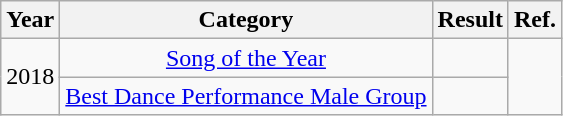<table class="wikitable" style="text-align:center">
<tr>
<th>Year</th>
<th>Category</th>
<th>Result</th>
<th>Ref.</th>
</tr>
<tr>
<td rowspan=2>2018</td>
<td><a href='#'>Song of the Year</a></td>
<td></td>
<td rowspan=2></td>
</tr>
<tr>
<td><a href='#'>Best Dance Performance Male Group</a></td>
<td></td>
</tr>
</table>
